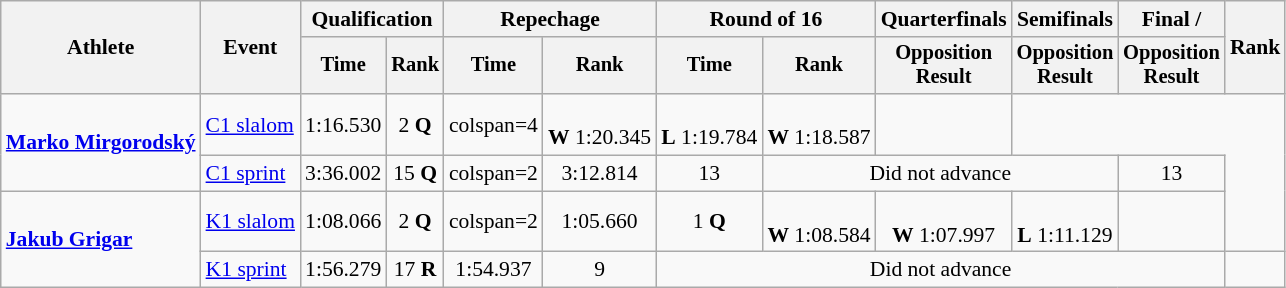<table class="wikitable" style="font-size:90%;">
<tr>
<th rowspan=2>Athlete</th>
<th rowspan=2>Event</th>
<th colspan=2>Qualification</th>
<th colspan=2>Repechage</th>
<th colspan=2>Round of 16</th>
<th>Quarterfinals</th>
<th>Semifinals</th>
<th>Final / </th>
<th rowspan=2>Rank</th>
</tr>
<tr style="font-size:95%">
<th>Time</th>
<th>Rank</th>
<th>Time</th>
<th>Rank</th>
<th>Time</th>
<th>Rank</th>
<th>Opposition <br>Result</th>
<th>Opposition <br>Result</th>
<th>Opposition <br>Result</th>
</tr>
<tr align=center>
<td rowspan=2 align=left><strong><a href='#'>Marko Mirgorodský</a></strong></td>
<td align=left><a href='#'>C1 slalom</a></td>
<td>1:16.530</td>
<td>2 <strong>Q</strong></td>
<td>colspan=4 </td>
<td><br><strong>W</strong> 1:20.345</td>
<td><br><strong>L</strong> 1:19.784</td>
<td><br><strong>W</strong> 1:18.587</td>
<td></td>
</tr>
<tr align=center>
<td align=left><a href='#'>C1 sprint</a></td>
<td>3:36.002</td>
<td>15 <strong>Q</strong></td>
<td>colspan=2 </td>
<td>3:12.814</td>
<td>13</td>
<td colspan=3>Did not advance</td>
<td>13</td>
</tr>
<tr align=center>
<td rowspan=2 align=left><strong><a href='#'>Jakub Grigar</a></strong></td>
<td align=left><a href='#'>K1 slalom</a></td>
<td>1:08.066</td>
<td>2 <strong>Q</strong></td>
<td>colspan=2 </td>
<td>1:05.660</td>
<td>1 <strong>Q</strong></td>
<td><br><strong>W</strong> 1:08.584</td>
<td><br><strong>W</strong> 1:07.997</td>
<td><br><strong>L</strong> 1:11.129</td>
<td></td>
</tr>
<tr align=center>
<td align=left><a href='#'>K1 sprint</a></td>
<td>1:56.279</td>
<td>17 <strong>R</strong></td>
<td>1:54.937</td>
<td>9</td>
<td colspan=5>Did not advance</td>
<td></td>
</tr>
</table>
